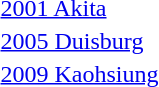<table>
<tr>
<td><a href='#'>2001 Akita</a></td>
<td></td>
<td></td>
<td></td>
</tr>
<tr>
<td><a href='#'>2005 Duisburg</a></td>
<td></td>
<td></td>
<td></td>
</tr>
<tr>
<td><a href='#'>2009 Kaohsiung</a></td>
<td></td>
<td></td>
<td></td>
</tr>
</table>
